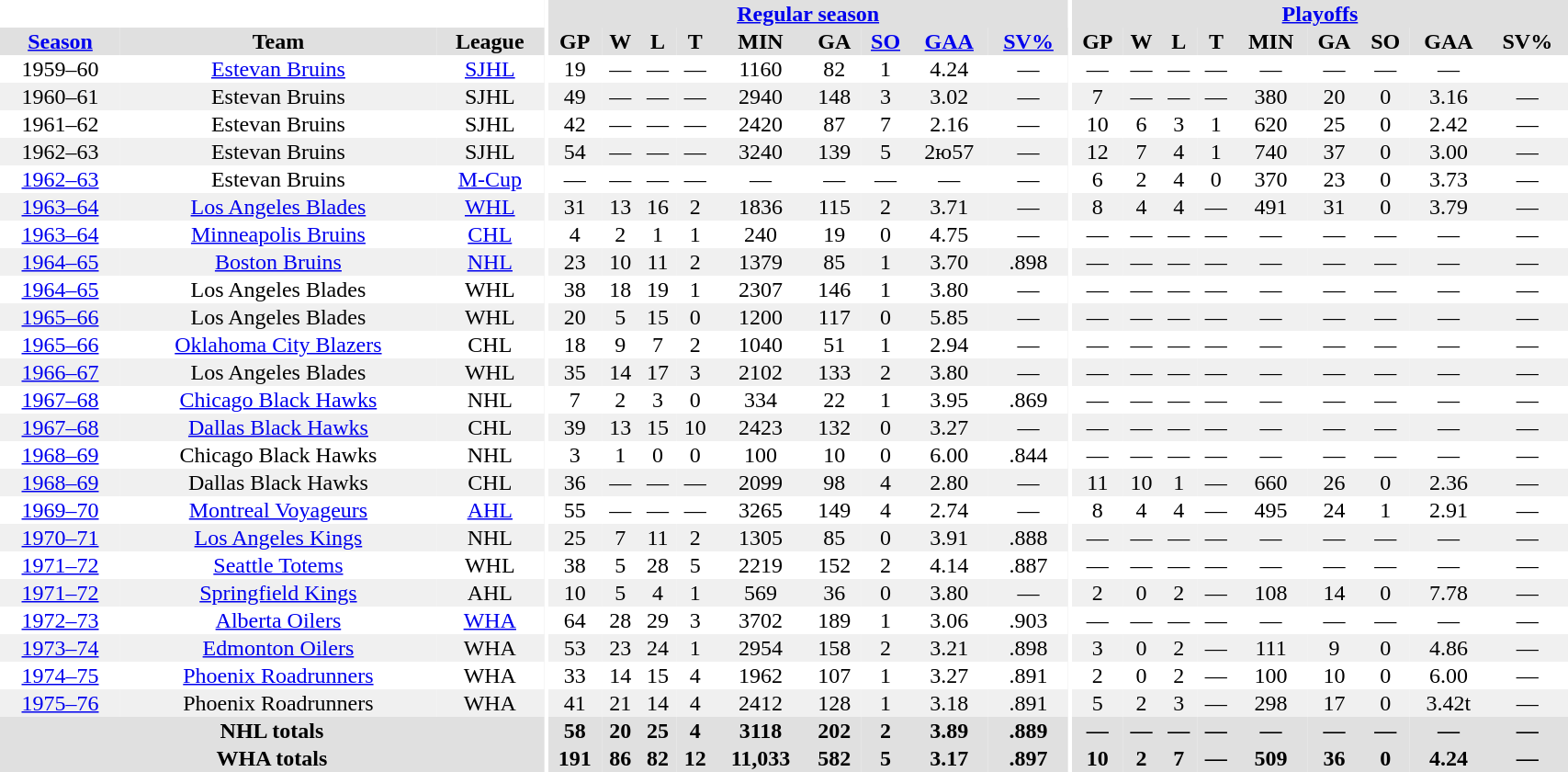<table border="0" cellpadding="1" cellspacing="0" style="width:90%; text-align:center;">
<tr bgcolor="#e0e0e0">
<th colspan="3" bgcolor="#ffffff"></th>
<th rowspan="99" bgcolor="#ffffff"></th>
<th colspan="9" bgcolor="#e0e0e0"><a href='#'>Regular season</a></th>
<th rowspan="99" bgcolor="#ffffff"></th>
<th colspan="9" bgcolor="#e0e0e0"><a href='#'>Playoffs</a></th>
</tr>
<tr bgcolor="#e0e0e0">
<th><a href='#'>Season</a></th>
<th>Team</th>
<th>League</th>
<th>GP</th>
<th>W</th>
<th>L</th>
<th>T</th>
<th>MIN</th>
<th>GA</th>
<th><a href='#'>SO</a></th>
<th><a href='#'>GAA</a></th>
<th><a href='#'>SV%</a></th>
<th>GP</th>
<th>W</th>
<th>L</th>
<th>T</th>
<th>MIN</th>
<th>GA</th>
<th>SO</th>
<th>GAA</th>
<th>SV%</th>
</tr>
<tr>
<td>1959–60</td>
<td><a href='#'>Estevan Bruins</a></td>
<td><a href='#'>SJHL</a></td>
<td>19</td>
<td>—</td>
<td>—</td>
<td>—</td>
<td>1160</td>
<td>82</td>
<td>1</td>
<td>4.24</td>
<td>—</td>
<td>—</td>
<td>—</td>
<td>—</td>
<td>—</td>
<td>—</td>
<td>—</td>
<td>—</td>
<td>—</td>
</tr>
<tr bgcolor="#f0f0f0">
<td>1960–61</td>
<td>Estevan Bruins</td>
<td>SJHL</td>
<td>49</td>
<td>—</td>
<td>—</td>
<td>—</td>
<td>2940</td>
<td>148</td>
<td>3</td>
<td>3.02</td>
<td>—</td>
<td>7</td>
<td>—</td>
<td>—</td>
<td>—</td>
<td>380</td>
<td>20</td>
<td>0</td>
<td>3.16</td>
<td>—</td>
</tr>
<tr>
<td>1961–62</td>
<td>Estevan Bruins</td>
<td>SJHL</td>
<td>42</td>
<td>—</td>
<td>—</td>
<td>—</td>
<td>2420</td>
<td>87</td>
<td>7</td>
<td>2.16</td>
<td>—</td>
<td>10</td>
<td>6</td>
<td>3</td>
<td>1</td>
<td>620</td>
<td>25</td>
<td>0</td>
<td>2.42</td>
<td>—</td>
</tr>
<tr bgcolor="#f0f0f0">
<td>1962–63</td>
<td>Estevan Bruins</td>
<td>SJHL</td>
<td>54</td>
<td>—</td>
<td>—</td>
<td>—</td>
<td>3240</td>
<td>139</td>
<td>5</td>
<td>2ю57</td>
<td>—</td>
<td>12</td>
<td>7</td>
<td>4</td>
<td>1</td>
<td>740</td>
<td>37</td>
<td>0</td>
<td>3.00</td>
<td>—</td>
</tr>
<tr>
<td><a href='#'>1962–63</a></td>
<td>Estevan Bruins</td>
<td><a href='#'>M-Cup</a></td>
<td>—</td>
<td>—</td>
<td>—</td>
<td>—</td>
<td>—</td>
<td>—</td>
<td>—</td>
<td>—</td>
<td>—</td>
<td>6</td>
<td>2</td>
<td>4</td>
<td>0</td>
<td>370</td>
<td>23</td>
<td>0</td>
<td>3.73</td>
<td>—</td>
</tr>
<tr bgcolor="#f0f0f0">
<td><a href='#'>1963–64</a></td>
<td><a href='#'>Los Angeles Blades</a></td>
<td><a href='#'>WHL</a></td>
<td>31</td>
<td>13</td>
<td>16</td>
<td>2</td>
<td>1836</td>
<td>115</td>
<td>2</td>
<td>3.71</td>
<td>—</td>
<td>8</td>
<td>4</td>
<td>4</td>
<td>—</td>
<td>491</td>
<td>31</td>
<td>0</td>
<td>3.79</td>
<td>—</td>
</tr>
<tr>
<td><a href='#'>1963–64</a></td>
<td><a href='#'>Minneapolis Bruins</a></td>
<td><a href='#'>CHL</a></td>
<td>4</td>
<td>2</td>
<td>1</td>
<td>1</td>
<td>240</td>
<td>19</td>
<td>0</td>
<td>4.75</td>
<td>—</td>
<td>—</td>
<td>—</td>
<td>—</td>
<td>—</td>
<td>—</td>
<td>—</td>
<td>—</td>
<td>—</td>
<td>—</td>
</tr>
<tr bgcolor="#f0f0f0">
<td><a href='#'>1964–65</a></td>
<td><a href='#'>Boston Bruins</a></td>
<td><a href='#'>NHL</a></td>
<td>23</td>
<td>10</td>
<td>11</td>
<td>2</td>
<td>1379</td>
<td>85</td>
<td>1</td>
<td>3.70</td>
<td>.898</td>
<td>—</td>
<td>—</td>
<td>—</td>
<td>—</td>
<td>—</td>
<td>—</td>
<td>—</td>
<td>—</td>
<td>—</td>
</tr>
<tr>
<td><a href='#'>1964–65</a></td>
<td>Los Angeles Blades</td>
<td>WHL</td>
<td>38</td>
<td>18</td>
<td>19</td>
<td>1</td>
<td>2307</td>
<td>146</td>
<td>1</td>
<td>3.80</td>
<td>—</td>
<td>—</td>
<td>—</td>
<td>—</td>
<td>—</td>
<td>—</td>
<td>—</td>
<td>—</td>
<td>—</td>
<td>—</td>
</tr>
<tr bgcolor="#f0f0f0">
<td><a href='#'>1965–66</a></td>
<td>Los Angeles Blades</td>
<td>WHL</td>
<td>20</td>
<td>5</td>
<td>15</td>
<td>0</td>
<td>1200</td>
<td>117</td>
<td>0</td>
<td>5.85</td>
<td>—</td>
<td>—</td>
<td>—</td>
<td>—</td>
<td>—</td>
<td>—</td>
<td>—</td>
<td>—</td>
<td>—</td>
<td>—</td>
</tr>
<tr>
<td><a href='#'>1965–66</a></td>
<td><a href='#'>Oklahoma City Blazers</a></td>
<td>CHL</td>
<td>18</td>
<td>9</td>
<td>7</td>
<td>2</td>
<td>1040</td>
<td>51</td>
<td>1</td>
<td>2.94</td>
<td>—</td>
<td>—</td>
<td>—</td>
<td>—</td>
<td>—</td>
<td>—</td>
<td>—</td>
<td>—</td>
<td>—</td>
<td>—</td>
</tr>
<tr bgcolor="#f0f0f0">
<td><a href='#'>1966–67</a></td>
<td>Los Angeles Blades</td>
<td>WHL</td>
<td>35</td>
<td>14</td>
<td>17</td>
<td>3</td>
<td>2102</td>
<td>133</td>
<td>2</td>
<td>3.80</td>
<td>—</td>
<td>—</td>
<td>—</td>
<td>—</td>
<td>—</td>
<td>—</td>
<td>—</td>
<td>—</td>
<td>—</td>
<td>—</td>
</tr>
<tr>
<td><a href='#'>1967–68</a></td>
<td><a href='#'>Chicago Black Hawks</a></td>
<td>NHL</td>
<td>7</td>
<td>2</td>
<td>3</td>
<td>0</td>
<td>334</td>
<td>22</td>
<td>1</td>
<td>3.95</td>
<td>.869</td>
<td>—</td>
<td>—</td>
<td>—</td>
<td>—</td>
<td>—</td>
<td>—</td>
<td>—</td>
<td>—</td>
<td>—</td>
</tr>
<tr bgcolor="#f0f0f0">
<td><a href='#'>1967–68</a></td>
<td><a href='#'>Dallas Black Hawks</a></td>
<td>CHL</td>
<td>39</td>
<td>13</td>
<td>15</td>
<td>10</td>
<td>2423</td>
<td>132</td>
<td>0</td>
<td>3.27</td>
<td>—</td>
<td>—</td>
<td>—</td>
<td>—</td>
<td>—</td>
<td>—</td>
<td>—</td>
<td>—</td>
<td>—</td>
<td>—</td>
</tr>
<tr>
<td><a href='#'>1968–69</a></td>
<td>Chicago Black Hawks</td>
<td>NHL</td>
<td>3</td>
<td>1</td>
<td>0</td>
<td>0</td>
<td>100</td>
<td>10</td>
<td>0</td>
<td>6.00</td>
<td>.844</td>
<td>—</td>
<td>—</td>
<td>—</td>
<td>—</td>
<td>—</td>
<td>—</td>
<td>—</td>
<td>—</td>
<td>—</td>
</tr>
<tr bgcolor="#f0f0f0">
<td><a href='#'>1968–69</a></td>
<td>Dallas Black Hawks</td>
<td>CHL</td>
<td>36</td>
<td>—</td>
<td>—</td>
<td>—</td>
<td>2099</td>
<td>98</td>
<td>4</td>
<td>2.80</td>
<td>—</td>
<td>11</td>
<td>10</td>
<td>1</td>
<td>—</td>
<td>660</td>
<td>26</td>
<td>0</td>
<td>2.36</td>
<td>—</td>
</tr>
<tr>
<td><a href='#'>1969–70</a></td>
<td><a href='#'>Montreal Voyageurs</a></td>
<td><a href='#'>AHL</a></td>
<td>55</td>
<td>—</td>
<td>—</td>
<td>—</td>
<td>3265</td>
<td>149</td>
<td>4</td>
<td>2.74</td>
<td>—</td>
<td>8</td>
<td>4</td>
<td>4</td>
<td>—</td>
<td>495</td>
<td>24</td>
<td>1</td>
<td>2.91</td>
<td>—</td>
</tr>
<tr bgcolor="#f0f0f0">
<td><a href='#'>1970–71</a></td>
<td><a href='#'>Los Angeles Kings</a></td>
<td>NHL</td>
<td>25</td>
<td>7</td>
<td>11</td>
<td>2</td>
<td>1305</td>
<td>85</td>
<td>0</td>
<td>3.91</td>
<td>.888</td>
<td>—</td>
<td>—</td>
<td>—</td>
<td>—</td>
<td>—</td>
<td>—</td>
<td>—</td>
<td>—</td>
<td>—</td>
</tr>
<tr>
<td><a href='#'>1971–72</a></td>
<td><a href='#'>Seattle Totems</a></td>
<td>WHL</td>
<td>38</td>
<td>5</td>
<td>28</td>
<td>5</td>
<td>2219</td>
<td>152</td>
<td>2</td>
<td>4.14</td>
<td>.887</td>
<td>—</td>
<td>—</td>
<td>—</td>
<td>—</td>
<td>—</td>
<td>—</td>
<td>—</td>
<td>—</td>
<td>—</td>
</tr>
<tr bgcolor="#f0f0f0">
<td><a href='#'>1971–72</a></td>
<td><a href='#'>Springfield Kings</a></td>
<td>AHL</td>
<td>10</td>
<td>5</td>
<td>4</td>
<td>1</td>
<td>569</td>
<td>36</td>
<td>0</td>
<td>3.80</td>
<td>—</td>
<td>2</td>
<td>0</td>
<td>2</td>
<td>—</td>
<td>108</td>
<td>14</td>
<td>0</td>
<td>7.78</td>
<td>—</td>
</tr>
<tr>
<td><a href='#'>1972–73</a></td>
<td><a href='#'>Alberta Oilers</a></td>
<td><a href='#'>WHA</a></td>
<td>64</td>
<td>28</td>
<td>29</td>
<td>3</td>
<td>3702</td>
<td>189</td>
<td>1</td>
<td>3.06</td>
<td>.903</td>
<td>—</td>
<td>—</td>
<td>—</td>
<td>—</td>
<td>—</td>
<td>—</td>
<td>—</td>
<td>—</td>
<td>—</td>
</tr>
<tr bgcolor="#f0f0f0">
<td><a href='#'>1973–74</a></td>
<td><a href='#'>Edmonton Oilers</a></td>
<td>WHA</td>
<td>53</td>
<td>23</td>
<td>24</td>
<td>1</td>
<td>2954</td>
<td>158</td>
<td>2</td>
<td>3.21</td>
<td>.898</td>
<td>3</td>
<td>0</td>
<td>2</td>
<td>—</td>
<td>111</td>
<td>9</td>
<td>0</td>
<td>4.86</td>
<td>—</td>
</tr>
<tr>
<td><a href='#'>1974–75</a></td>
<td><a href='#'>Phoenix Roadrunners</a></td>
<td>WHA</td>
<td>33</td>
<td>14</td>
<td>15</td>
<td>4</td>
<td>1962</td>
<td>107</td>
<td>1</td>
<td>3.27</td>
<td>.891</td>
<td>2</td>
<td>0</td>
<td>2</td>
<td>—</td>
<td>100</td>
<td>10</td>
<td>0</td>
<td>6.00</td>
<td>—</td>
</tr>
<tr bgcolor="#f0f0f0">
<td><a href='#'>1975–76</a></td>
<td>Phoenix Roadrunners</td>
<td>WHA</td>
<td>41</td>
<td>21</td>
<td>14</td>
<td>4</td>
<td>2412</td>
<td>128</td>
<td>1</td>
<td>3.18</td>
<td>.891</td>
<td>5</td>
<td>2</td>
<td>3</td>
<td>—</td>
<td>298</td>
<td>17</td>
<td>0</td>
<td>3.42t</td>
<td>—</td>
</tr>
<tr bgcolor="#e0e0e0">
<th colspan=3>NHL totals</th>
<th>58</th>
<th>20</th>
<th>25</th>
<th>4</th>
<th>3118</th>
<th>202</th>
<th>2</th>
<th>3.89</th>
<th>.889</th>
<th>—</th>
<th>—</th>
<th>—</th>
<th>—</th>
<th>—</th>
<th>—</th>
<th>—</th>
<th>—</th>
<th>—</th>
</tr>
<tr bgcolor="#e0e0e0">
<th colspan=3>WHA totals</th>
<th>191</th>
<th>86</th>
<th>82</th>
<th>12</th>
<th>11,033</th>
<th>582</th>
<th>5</th>
<th>3.17</th>
<th>.897</th>
<th>10</th>
<th>2</th>
<th>7</th>
<th>—</th>
<th>509</th>
<th>36</th>
<th>0</th>
<th>4.24</th>
<th>—</th>
</tr>
</table>
